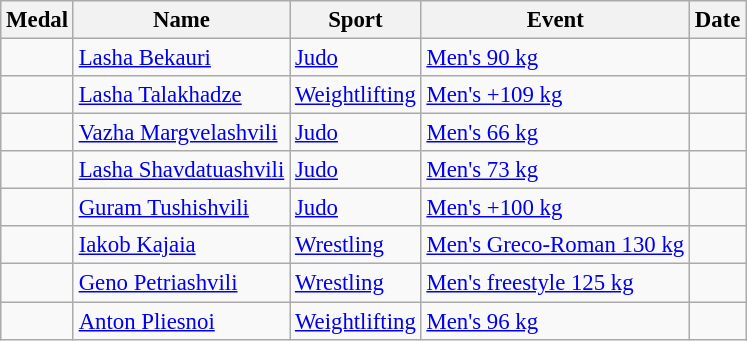<table class="wikitable sortable" style="font-size: 95%;">
<tr>
<th>Medal</th>
<th>Name</th>
<th>Sport</th>
<th>Event</th>
<th>Date</th>
</tr>
<tr>
<td></td>
<td><a href='#'>Lasha Bekauri</a></td>
<td><a href='#'>Judo</a></td>
<td><a href='#'>Men's 90 kg</a></td>
<td></td>
</tr>
<tr>
<td></td>
<td><a href='#'>Lasha Talakhadze</a></td>
<td><a href='#'>Weightlifting</a></td>
<td><a href='#'>Men's +109 kg</a></td>
<td></td>
</tr>
<tr>
<td></td>
<td><a href='#'>Vazha Margvelashvili</a></td>
<td><a href='#'>Judo</a></td>
<td><a href='#'>Men's 66 kg</a></td>
<td></td>
</tr>
<tr>
<td></td>
<td><a href='#'>Lasha Shavdatuashvili</a></td>
<td><a href='#'>Judo</a></td>
<td><a href='#'>Men's 73 kg</a></td>
<td></td>
</tr>
<tr>
<td></td>
<td><a href='#'>Guram Tushishvili</a></td>
<td><a href='#'>Judo</a></td>
<td><a href='#'>Men's +100 kg</a></td>
<td></td>
</tr>
<tr>
<td></td>
<td><a href='#'>Iakob Kajaia</a></td>
<td><a href='#'>Wrestling</a></td>
<td><a href='#'>Men's Greco-Roman 130 kg</a></td>
<td></td>
</tr>
<tr>
<td></td>
<td><a href='#'>Geno Petriashvili</a></td>
<td><a href='#'>Wrestling</a></td>
<td><a href='#'>Men's freestyle 125 kg</a></td>
<td></td>
</tr>
<tr>
<td></td>
<td><a href='#'>Anton Pliesnoi</a></td>
<td><a href='#'>Weightlifting</a></td>
<td><a href='#'>Men's 96 kg</a></td>
<td></td>
</tr>
</table>
